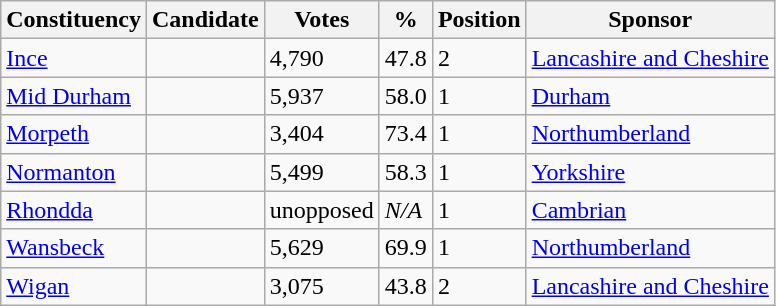<table class="wikitable sortable">
<tr>
<th>Constituency</th>
<th>Candidate</th>
<th>Votes</th>
<th>%</th>
<th>Position</th>
<th>Sponsor</th>
</tr>
<tr>
<td><a href='#'>Ince</a></td>
<td></td>
<td>4,790</td>
<td>47.8</td>
<td>2</td>
<td><a href='#'>Lancashire and Cheshire</a></td>
</tr>
<tr>
<td><a href='#'>Mid Durham</a></td>
<td></td>
<td>5,937</td>
<td>58.0</td>
<td>1</td>
<td><a href='#'>Durham</a></td>
</tr>
<tr>
<td><a href='#'>Morpeth</a></td>
<td></td>
<td>3,404</td>
<td>73.4</td>
<td>1</td>
<td><a href='#'>Northumberland</a></td>
</tr>
<tr>
<td><a href='#'>Normanton</a></td>
<td></td>
<td>5,499</td>
<td>58.3</td>
<td>1</td>
<td><a href='#'>Yorkshire</a></td>
</tr>
<tr>
<td><a href='#'>Rhondda</a></td>
<td></td>
<td>unopposed</td>
<td><em>N/A</em></td>
<td>1</td>
<td><a href='#'>Cambrian</a></td>
</tr>
<tr>
<td><a href='#'>Wansbeck</a></td>
<td></td>
<td>5,629</td>
<td>69.9</td>
<td>1</td>
<td><a href='#'>Northumberland</a></td>
</tr>
<tr>
<td><a href='#'>Wigan</a></td>
<td></td>
<td>3,075</td>
<td>43.8</td>
<td>2</td>
<td><a href='#'>Lancashire and Cheshire</a></td>
</tr>
</table>
